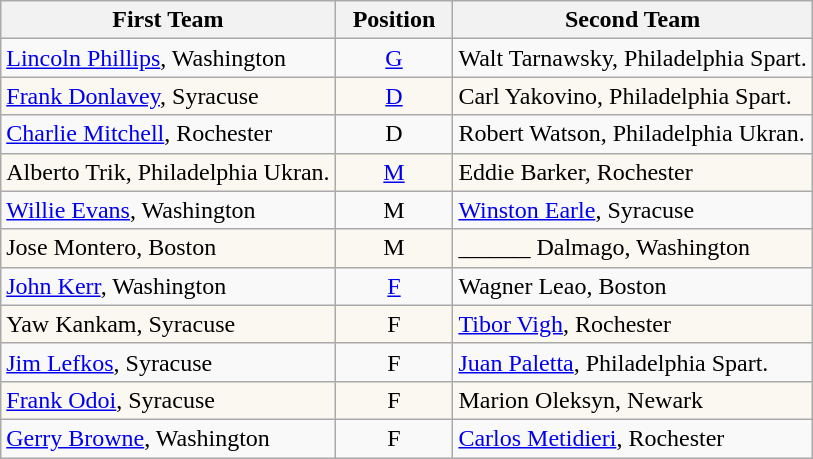<table class="wikitable">
<tr>
<th>First Team</th>
<th>  Position  </th>
<th>Second Team</th>
</tr>
<tr>
<td><a href='#'>Lincoln Phillips</a>, Washington</td>
<td align=center><a href='#'>G</a></td>
<td>Walt Tarnawsky, Philadelphia Spart.</td>
</tr>
<tr style="background:#faf8f0;">
<td><a href='#'>Frank Donlavey</a>, Syracuse</td>
<td align=center><a href='#'>D</a></td>
<td>Carl Yakovino, Philadelphia Spart.</td>
</tr>
<tr>
<td><a href='#'>Charlie Mitchell</a>, Rochester</td>
<td align=center>D</td>
<td>Robert Watson, Philadelphia Ukran.</td>
</tr>
<tr style="background:#faf8f0;">
<td>Alberto Trik, Philadelphia Ukran.</td>
<td align=center><a href='#'>M</a></td>
<td>Eddie Barker, Rochester</td>
</tr>
<tr>
<td><a href='#'>Willie Evans</a>, Washington</td>
<td align=center>M</td>
<td><a href='#'>Winston Earle</a>, Syracuse</td>
</tr>
<tr style="background:#faf8f0;">
<td>Jose Montero, Boston</td>
<td align=center>M</td>
<td>______ Dalmago, Washington</td>
</tr>
<tr>
<td><a href='#'>John Kerr</a>, Washington</td>
<td align=center><a href='#'>F</a></td>
<td>Wagner Leao, Boston</td>
</tr>
<tr style="background:#faf8f0;">
<td>Yaw Kankam, Syracuse</td>
<td align=center>F</td>
<td><a href='#'>Tibor Vigh</a>, Rochester</td>
</tr>
<tr>
<td><a href='#'>Jim Lefkos</a>, Syracuse</td>
<td align=center>F</td>
<td><a href='#'>Juan Paletta</a>, Philadelphia Spart.</td>
</tr>
<tr style="background:#faf8f0;">
<td><a href='#'>Frank Odoi</a>, Syracuse</td>
<td align=center>F</td>
<td>Marion Oleksyn, Newark</td>
</tr>
<tr>
<td><a href='#'>Gerry Browne</a>, Washington</td>
<td align=center>F</td>
<td><a href='#'>Carlos Metidieri</a>, Rochester</td>
</tr>
</table>
